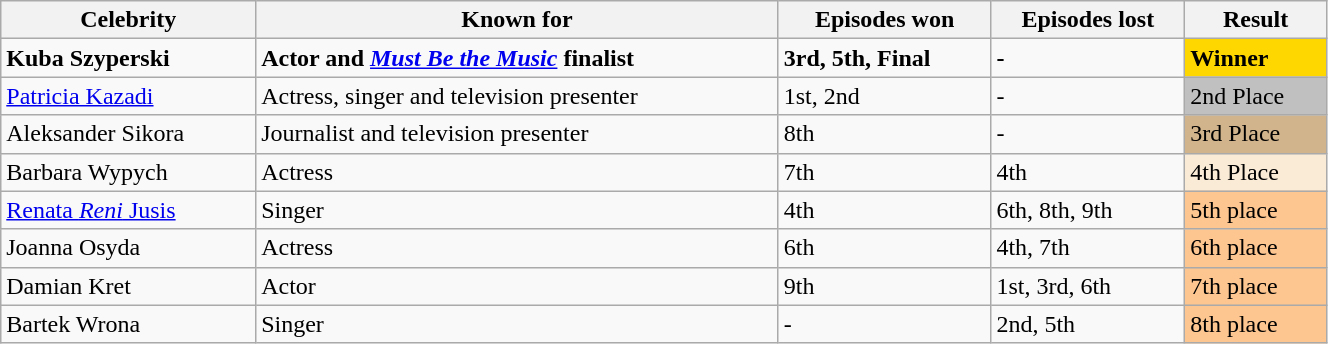<table class="wikitable" style="width:70%;">
<tr>
<th>Celebrity</th>
<th>Known for</th>
<th>Episodes won</th>
<th>Episodes lost</th>
<th>Result</th>
</tr>
<tr>
<td><strong>Kuba Szyperski</strong></td>
<td><strong>Actor and <em><a href='#'>Must Be the Music</a></em> finalist</strong></td>
<td><strong>3rd, 5th, Final</strong></td>
<td><strong>-</strong></td>
<td Bgcolor="gold"><strong>Winner</strong></td>
</tr>
<tr>
<td><a href='#'>Patricia Kazadi</a></td>
<td>Actress, singer and television presenter</td>
<td>1st, 2nd</td>
<td>-</td>
<td Bgcolor="silver">2nd Place</td>
</tr>
<tr>
<td>Aleksander Sikora</td>
<td>Journalist and television presenter</td>
<td>8th</td>
<td>-</td>
<td Bgcolor="tan">3rd Place</td>
</tr>
<tr>
<td>Barbara Wypych</td>
<td>Actress</td>
<td>7th</td>
<td>4th</td>
<td Bgcolor="antiquewhite">4th Place</td>
</tr>
<tr>
<td><a href='#'>Renata <em>Reni</em> Jusis</a></td>
<td>Singer</td>
<td>4th</td>
<td>6th, 8th, 9th</td>
<td style="background:#fdc58f;">5th place</td>
</tr>
<tr>
<td>Joanna Osyda</td>
<td>Actress</td>
<td>6th</td>
<td>4th, 7th</td>
<td style="background:#fdc58f;">6th place</td>
</tr>
<tr>
<td>Damian Kret</td>
<td>Actor</td>
<td>9th</td>
<td>1st, 3rd, 6th</td>
<td style="background:#fdc58f;">7th place</td>
</tr>
<tr>
<td>Bartek Wrona</td>
<td>Singer</td>
<td>-</td>
<td>2nd, 5th</td>
<td style="background:#fdc58f;">8th place</td>
</tr>
</table>
